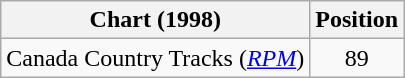<table class="wikitable sortable">
<tr>
<th scope="col">Chart (1998)</th>
<th scope="col">Position</th>
</tr>
<tr>
<td>Canada Country Tracks (<em><a href='#'>RPM</a></em>)</td>
<td align="center">89</td>
</tr>
</table>
